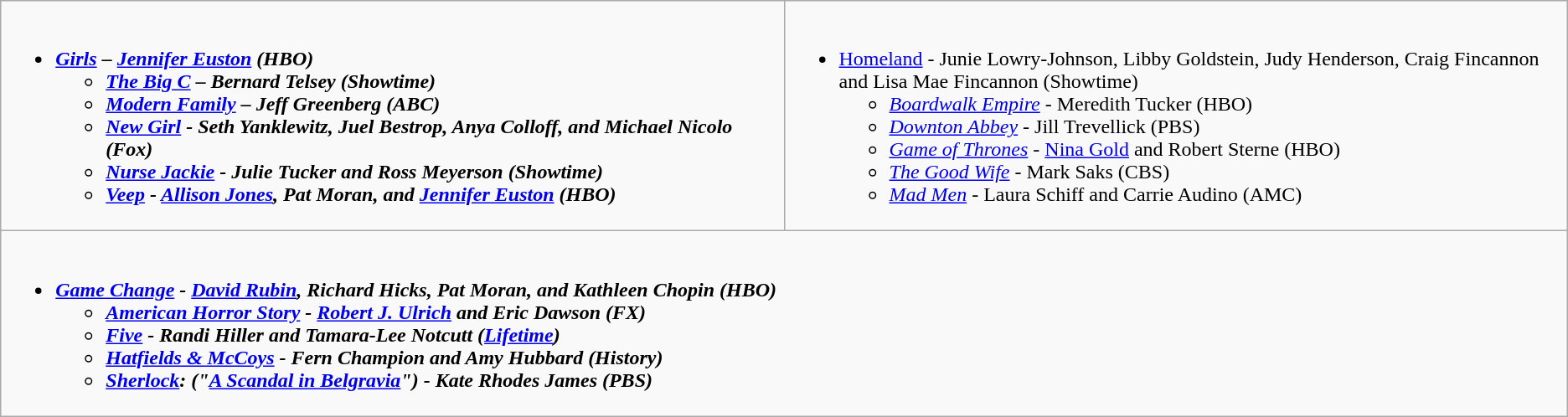<table class="wikitable">
<tr>
<td style="vertical-align:top;" width="50%"><br><ul><li><strong><em><a href='#'>Girls</a><em> – <a href='#'>Jennifer Euston</a> (HBO)<strong><ul><li></em><a href='#'>The Big C</a><em> – Bernard Telsey (Showtime)</li><li></em><a href='#'>Modern Family</a><em> – Jeff Greenberg (ABC)</li><li></em><a href='#'>New Girl</a><em> -  Seth Yanklewitz, Juel Bestrop, Anya Colloff, and Michael Nicolo (Fox)</li><li></em><a href='#'>Nurse Jackie</a><em> - Julie Tucker and Ross Meyerson (Showtime)</li><li></em><a href='#'>Veep</a><em> - <a href='#'>Allison Jones</a>, Pat Moran, and <a href='#'>Jennifer Euston</a> (HBO)</li></ul></li></ul></td>
<td style="vertical-align:top;" width="50%"><br><ul><li></em></strong><a href='#'>Homeland</a></em> -  Junie Lowry-Johnson, Libby Goldstein, Judy Henderson, Craig Fincannon and Lisa Mae Fincannon (Showtime)</strong><ul><li><em><a href='#'>Boardwalk Empire</a></em> - Meredith Tucker (HBO)</li><li><em><a href='#'>Downton Abbey</a></em> - Jill Trevellick (PBS)</li><li><em><a href='#'>Game of Thrones</a></em> - <a href='#'>Nina Gold</a> and Robert Sterne (HBO)</li><li><em><a href='#'>The Good Wife</a></em> - Mark Saks (CBS)</li><li><em><a href='#'>Mad Men</a></em> - Laura Schiff and Carrie Audino (AMC)</li></ul></li></ul></td>
</tr>
<tr>
<td style="vertical-align:top;" width="50%" colspan="2"><br><ul><li><strong><em><a href='#'>Game Change</a><em> - <a href='#'>David Rubin</a>, Richard Hicks, Pat Moran, and Kathleen Chopin (HBO)<strong><ul><li></em><a href='#'>American Horror Story</a><em> - <a href='#'>Robert J. Ulrich</a> and Eric Dawson (FX)</li><li></em><a href='#'>Five</a><em> - Randi Hiller and Tamara-Lee Notcutt (<a href='#'>Lifetime</a>)</li><li></em><a href='#'>Hatfields & McCoys</a><em> - Fern Champion and Amy Hubbard (History)</li><li></em> <em><a href='#'>Sherlock</a>: </em> ("<a href='#'>A Scandal in Belgravia</a>")<em> - Kate Rhodes James (PBS)</li></ul></li></ul></td>
</tr>
</table>
